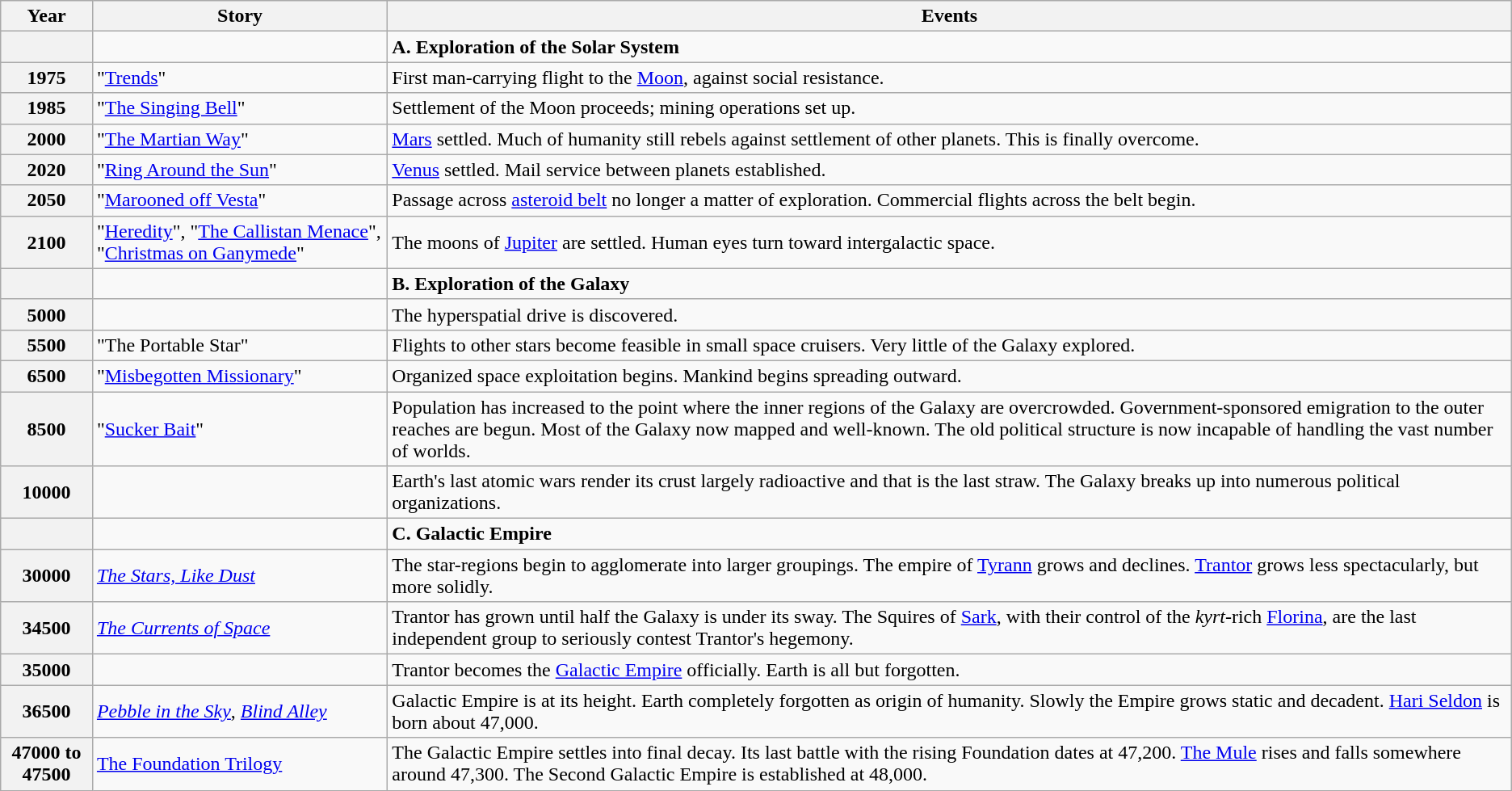<table class = "wikitable">
<tr>
<th>Year</th>
<th>Story</th>
<th>Events</th>
</tr>
<tr>
<th></th>
<td></td>
<td><strong>A. Exploration of the Solar System</strong></td>
</tr>
<tr>
<th>1975</th>
<td>"<a href='#'>Trends</a>"</td>
<td>First man-carrying flight to the <a href='#'>Moon</a>, against social resistance.</td>
</tr>
<tr>
<th>1985</th>
<td>"<a href='#'>The Singing Bell</a>"</td>
<td>Settlement of the Moon proceeds; mining operations set up.</td>
</tr>
<tr>
<th>2000</th>
<td>"<a href='#'>The Martian Way</a>"</td>
<td><a href='#'>Mars</a> settled. Much of humanity still rebels against settlement of other planets. This is finally overcome.</td>
</tr>
<tr>
<th>2020</th>
<td>"<a href='#'>Ring Around the Sun</a>"</td>
<td><a href='#'>Venus</a> settled. Mail service between planets established.</td>
</tr>
<tr>
<th>2050</th>
<td>"<a href='#'>Marooned off Vesta</a>"</td>
<td>Passage across <a href='#'>asteroid belt</a> no longer a matter of exploration. Commercial flights across the belt begin.</td>
</tr>
<tr>
<th>2100</th>
<td>"<a href='#'>Heredity</a>", "<a href='#'>The Callistan Menace</a>", "<a href='#'>Christmas on Ganymede</a>"</td>
<td>The moons of <a href='#'>Jupiter</a> are settled. Human eyes turn toward intergalactic space.</td>
</tr>
<tr>
<th></th>
<td></td>
<td><strong>B. Exploration of the Galaxy</strong></td>
</tr>
<tr>
<th>5000</th>
<td></td>
<td>The hyperspatial drive is discovered.</td>
</tr>
<tr>
<th>5500</th>
<td>"The Portable Star"</td>
<td>Flights to other stars become feasible in small space cruisers. Very little of the Galaxy explored.</td>
</tr>
<tr>
<th>6500</th>
<td>"<a href='#'>Misbegotten Missionary</a>"</td>
<td>Organized space exploitation begins. Mankind begins spreading outward.</td>
</tr>
<tr>
<th>8500</th>
<td>"<a href='#'>Sucker Bait</a>"</td>
<td>Population has increased to the point where the inner regions of the Galaxy are overcrowded. Government-sponsored emigration to the outer reaches are begun. Most of the Galaxy now mapped and well-known. The old political structure is now incapable of handling the vast number of worlds.</td>
</tr>
<tr>
<th>10000</th>
<td></td>
<td>Earth's last atomic wars render its crust largely radioactive and that is the last straw. The Galaxy breaks up into numerous political organizations.</td>
</tr>
<tr>
<th></th>
<td></td>
<td><strong>C. Galactic Empire</strong></td>
</tr>
<tr>
<th>30000</th>
<td><em><a href='#'>The Stars, Like Dust</a></em></td>
<td>The star-regions begin to agglomerate into larger groupings. The empire of <a href='#'>Tyrann</a> grows and declines. <a href='#'>Trantor</a> grows less spectacularly, but more solidly.</td>
</tr>
<tr>
<th>34500</th>
<td><em><a href='#'>The Currents of Space</a></em></td>
<td>Trantor has grown until half the Galaxy is under its sway. The Squires of <a href='#'>Sark</a>, with their control of the <em>kyrt</em>-rich <a href='#'>Florina</a>, are the last independent group to seriously contest Trantor's hegemony.</td>
</tr>
<tr>
<th>35000</th>
<td></td>
<td>Trantor becomes the <a href='#'>Galactic Empire</a> officially. Earth is all but forgotten.</td>
</tr>
<tr>
<th>36500</th>
<td><em><a href='#'>Pebble in the Sky</a></em>, <em><a href='#'>Blind Alley</a></em></td>
<td>Galactic Empire is at its height. Earth completely forgotten as origin of humanity. Slowly the Empire grows static and decadent. <a href='#'>Hari Seldon</a> is born about 47,000.</td>
</tr>
<tr>
<th>47000 to 47500</th>
<td><a href='#'>The Foundation Trilogy</a></td>
<td>The Galactic Empire settles into final decay. Its last battle with the rising Foundation dates at 47,200. <a href='#'>The Mule</a> rises and falls somewhere around 47,300. The Second Galactic Empire is established at 48,000.</td>
</tr>
</table>
